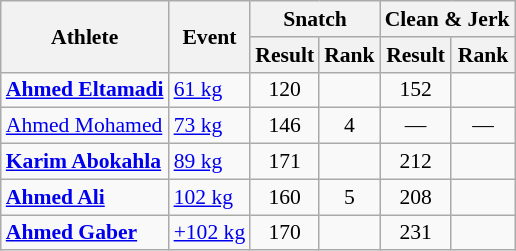<table class="wikitable" style="font-size:90%">
<tr>
<th rowspan="2">Athlete</th>
<th rowspan="2">Event</th>
<th colspan="2">Snatch</th>
<th colspan="2">Clean & Jerk</th>
</tr>
<tr>
<th>Result</th>
<th>Rank</th>
<th>Result</th>
<th>Rank</th>
</tr>
<tr align=center>
<td align=left><strong><a href='#'>Ahmed Eltamadi</a></strong></td>
<td align=left><a href='#'>61 kg</a></td>
<td>120</td>
<td></td>
<td>152</td>
<td></td>
</tr>
<tr align=center>
<td align=left><a href='#'>Ahmed Mohamed</a></td>
<td align=left><a href='#'>73 kg</a></td>
<td>146</td>
<td>4</td>
<td>—</td>
<td>—</td>
</tr>
<tr align=center>
<td align=left><strong><a href='#'>Karim Abokahla</a></strong></td>
<td align=left><a href='#'>89 kg</a></td>
<td>171</td>
<td></td>
<td>212</td>
<td></td>
</tr>
<tr align=center>
<td align=left><strong><a href='#'>Ahmed Ali</a></strong></td>
<td align=left><a href='#'>102 kg</a></td>
<td>160</td>
<td>5</td>
<td>208</td>
<td></td>
</tr>
<tr align=center>
<td align=left><strong><a href='#'>Ahmed Gaber</a></strong></td>
<td align=left><a href='#'>+102 kg</a></td>
<td>170</td>
<td></td>
<td>231</td>
<td></td>
</tr>
</table>
